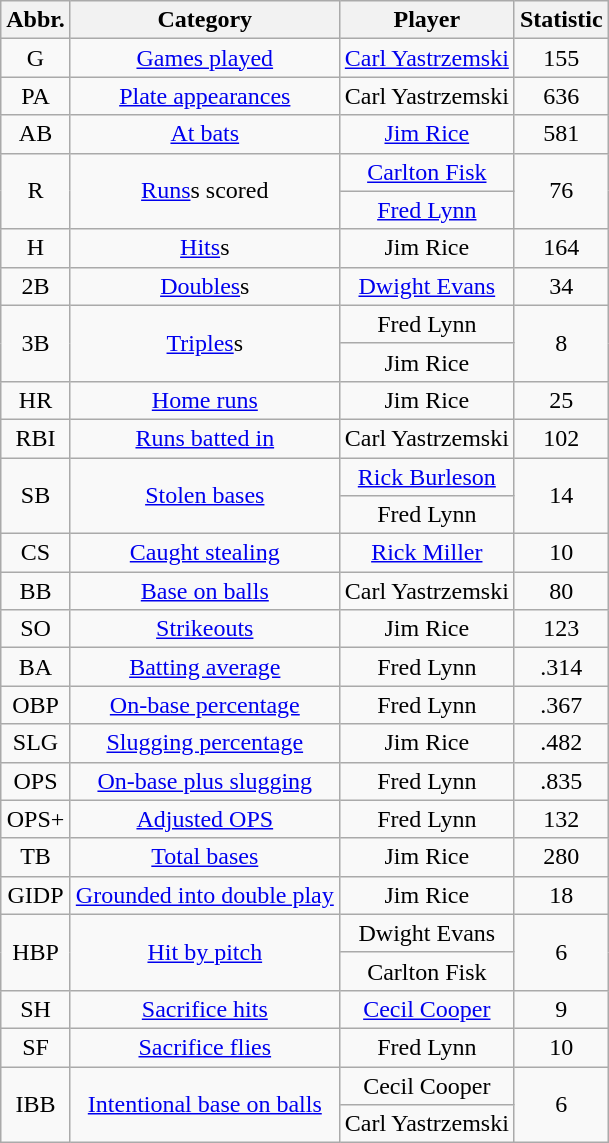<table class="wikitable sortable" style="text-align:center;">
<tr>
<th>Abbr.</th>
<th>Category</th>
<th>Player</th>
<th>Statistic</th>
</tr>
<tr>
<td>G</td>
<td><a href='#'>Games played</a></td>
<td><a href='#'>Carl Yastrzemski</a></td>
<td>155</td>
</tr>
<tr>
<td>PA</td>
<td><a href='#'>Plate appearances</a></td>
<td>Carl Yastrzemski</td>
<td>636</td>
</tr>
<tr>
<td>AB</td>
<td><a href='#'>At bats</a></td>
<td><a href='#'>Jim Rice</a></td>
<td>581</td>
</tr>
<tr>
<td rowspan=2>R</td>
<td rowspan=2><a href='#'>Runs</a>s scored</td>
<td><a href='#'>Carlton Fisk</a></td>
<td rowspan=2>76</td>
</tr>
<tr>
<td><a href='#'>Fred Lynn</a></td>
</tr>
<tr>
<td>H</td>
<td><a href='#'>Hits</a>s</td>
<td>Jim Rice</td>
<td>164</td>
</tr>
<tr>
<td>2B</td>
<td><a href='#'>Doubles</a>s</td>
<td><a href='#'>Dwight Evans</a></td>
<td>34</td>
</tr>
<tr>
<td rowspan=2>3B</td>
<td rowspan=2><a href='#'>Triples</a>s</td>
<td>Fred Lynn</td>
<td rowspan=2>8</td>
</tr>
<tr>
<td>Jim Rice</td>
</tr>
<tr>
<td>HR</td>
<td><a href='#'>Home runs</a></td>
<td>Jim Rice</td>
<td>25</td>
</tr>
<tr>
<td>RBI</td>
<td><a href='#'>Runs batted in</a></td>
<td>Carl Yastrzemski</td>
<td>102</td>
</tr>
<tr>
<td rowspan=2>SB</td>
<td rowspan=2><a href='#'>Stolen bases</a></td>
<td><a href='#'>Rick Burleson</a></td>
<td rowspan=2>14</td>
</tr>
<tr>
<td>Fred Lynn</td>
</tr>
<tr>
<td>CS</td>
<td><a href='#'>Caught stealing</a></td>
<td><a href='#'>Rick Miller</a></td>
<td>10</td>
</tr>
<tr>
<td>BB</td>
<td><a href='#'>Base on balls</a></td>
<td>Carl Yastrzemski</td>
<td>80</td>
</tr>
<tr>
<td>SO</td>
<td><a href='#'>Strikeouts</a></td>
<td>Jim Rice</td>
<td>123</td>
</tr>
<tr>
<td>BA</td>
<td><a href='#'>Batting average</a></td>
<td>Fred Lynn</td>
<td>.314</td>
</tr>
<tr>
<td>OBP</td>
<td><a href='#'>On-base percentage</a></td>
<td>Fred Lynn</td>
<td>.367</td>
</tr>
<tr>
<td>SLG</td>
<td><a href='#'>Slugging percentage</a></td>
<td>Jim Rice</td>
<td>.482</td>
</tr>
<tr>
<td>OPS</td>
<td><a href='#'>On-base plus slugging</a></td>
<td>Fred Lynn</td>
<td>.835</td>
</tr>
<tr>
<td>OPS+</td>
<td><a href='#'>Adjusted OPS</a></td>
<td>Fred Lynn</td>
<td>132</td>
</tr>
<tr>
<td>TB</td>
<td><a href='#'>Total bases</a></td>
<td>Jim Rice</td>
<td>280</td>
</tr>
<tr>
<td>GIDP</td>
<td><a href='#'>Grounded into double play</a></td>
<td>Jim Rice</td>
<td>18</td>
</tr>
<tr>
<td rowspan=2>HBP</td>
<td rowspan=2><a href='#'>Hit by pitch</a></td>
<td>Dwight Evans</td>
<td rowspan=2>6</td>
</tr>
<tr>
<td>Carlton Fisk</td>
</tr>
<tr>
<td>SH</td>
<td><a href='#'>Sacrifice hits</a></td>
<td><a href='#'>Cecil Cooper</a></td>
<td>9</td>
</tr>
<tr>
<td>SF</td>
<td><a href='#'>Sacrifice flies</a></td>
<td>Fred Lynn</td>
<td>10</td>
</tr>
<tr>
<td rowspan=2>IBB</td>
<td rowspan=2><a href='#'>Intentional base on balls</a></td>
<td>Cecil Cooper</td>
<td rowspan=2>6</td>
</tr>
<tr>
<td>Carl Yastrzemski</td>
</tr>
</table>
